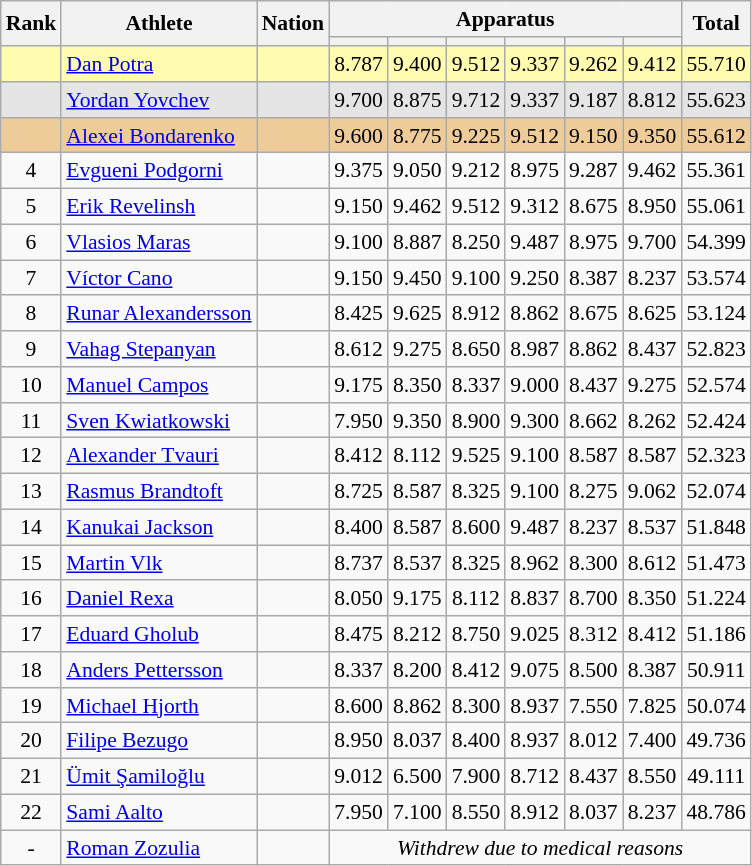<table class="wikitable" style="font-size:90%">
<tr>
<th rowspan=2>Rank</th>
<th rowspan=2>Athlete</th>
<th rowspan=2>Nation</th>
<th colspan =6>Apparatus</th>
<th rowspan=2>Total</th>
</tr>
<tr style="font-size:95%">
<th></th>
<th></th>
<th></th>
<th></th>
<th></th>
<th></th>
</tr>
<tr align=center bgcolor=fffcaf>
<td></td>
<td align=left><a href='#'>Dan Potra</a></td>
<td align=left>   </td>
<td>8.787</td>
<td>9.400</td>
<td>9.512</td>
<td>9.337</td>
<td>9.262</td>
<td>9.412</td>
<td>55.710</td>
</tr>
<tr align=center bgcolor=e5e5e5>
<td></td>
<td align=left><a href='#'>Yordan Yovchev</a></td>
<td align=left></td>
<td>9.700</td>
<td>8.875</td>
<td>9.712</td>
<td>9.337</td>
<td>9.187</td>
<td>8.812</td>
<td>55.623</td>
</tr>
<tr align=center bgcolor=eecc99>
<td></td>
<td align=left><a href='#'>Alexei Bondarenko</a></td>
<td align=left></td>
<td>9.600</td>
<td>8.775</td>
<td>9.225</td>
<td>9.512</td>
<td>9.150</td>
<td>9.350</td>
<td>55.612</td>
</tr>
<tr align=center>
<td>4</td>
<td align=left><a href='#'>Evgueni Podgorni</a></td>
<td align=left></td>
<td>9.375</td>
<td>9.050</td>
<td>9.212</td>
<td>8.975</td>
<td>9.287</td>
<td>9.462</td>
<td>55.361</td>
</tr>
<tr align=center>
<td>5</td>
<td align=left><a href='#'>Erik Revelinsh</a></td>
<td align=left></td>
<td>9.150</td>
<td>9.462</td>
<td>9.512</td>
<td>9.312</td>
<td>8.675</td>
<td>8.950</td>
<td>55.061</td>
</tr>
<tr align=center>
<td>6</td>
<td align=left><a href='#'>Vlasios Maras</a></td>
<td align=left></td>
<td>9.100</td>
<td>8.887</td>
<td>8.250</td>
<td>9.487</td>
<td>8.975</td>
<td>9.700</td>
<td>54.399</td>
</tr>
<tr align=center>
<td>7</td>
<td align=left><a href='#'>Víctor Cano</a></td>
<td align=left></td>
<td>9.150</td>
<td>9.450</td>
<td>9.100</td>
<td>9.250</td>
<td>8.387</td>
<td>8.237</td>
<td>53.574</td>
</tr>
<tr align=center>
<td>8</td>
<td align=left><a href='#'>Runar Alexandersson</a></td>
<td align=left></td>
<td>8.425</td>
<td>9.625</td>
<td>8.912</td>
<td>8.862</td>
<td>8.675</td>
<td>8.625</td>
<td>53.124</td>
</tr>
<tr align=center>
<td>9</td>
<td align=left><a href='#'>Vahag Stepanyan</a></td>
<td align=left></td>
<td>8.612</td>
<td>9.275</td>
<td>8.650</td>
<td>8.987</td>
<td>8.862</td>
<td>8.437</td>
<td>52.823</td>
</tr>
<tr align=center>
<td>10</td>
<td align=left><a href='#'>Manuel Campos</a></td>
<td align=left></td>
<td>9.175</td>
<td>8.350</td>
<td>8.337</td>
<td>9.000</td>
<td>8.437</td>
<td>9.275</td>
<td>52.574</td>
</tr>
<tr align=center>
<td>11</td>
<td align=left><a href='#'>Sven Kwiatkowski</a></td>
<td align=left></td>
<td>7.950</td>
<td>9.350</td>
<td>8.900</td>
<td>9.300</td>
<td>8.662</td>
<td>8.262</td>
<td>52.424</td>
</tr>
<tr align=center>
<td>12</td>
<td align=left><a href='#'>Alexander Tvauri</a></td>
<td align=left></td>
<td>8.412</td>
<td>8.112</td>
<td>9.525</td>
<td>9.100</td>
<td>8.587</td>
<td>8.587</td>
<td>52.323</td>
</tr>
<tr align=center>
<td>13</td>
<td align=left><a href='#'>Rasmus Brandtoft</a></td>
<td align=left></td>
<td>8.725</td>
<td>8.587</td>
<td>8.325</td>
<td>9.100</td>
<td>8.275</td>
<td>9.062</td>
<td>52.074</td>
</tr>
<tr align=center>
<td>14</td>
<td align=left><a href='#'>Kanukai Jackson</a></td>
<td align=left></td>
<td>8.400</td>
<td>8.587</td>
<td>8.600</td>
<td>9.487</td>
<td>8.237</td>
<td>8.537</td>
<td>51.848</td>
</tr>
<tr align=center>
<td>15</td>
<td align=left><a href='#'>Martin Vlk</a></td>
<td align=left></td>
<td>8.737</td>
<td>8.537</td>
<td>8.325</td>
<td>8.962</td>
<td>8.300</td>
<td>8.612</td>
<td>51.473</td>
</tr>
<tr align=center>
<td>16</td>
<td align=left><a href='#'>Daniel Rexa</a></td>
<td align=left></td>
<td>8.050</td>
<td>9.175</td>
<td>8.112</td>
<td>8.837</td>
<td>8.700</td>
<td>8.350</td>
<td>51.224</td>
</tr>
<tr align=center>
<td>17</td>
<td align=left><a href='#'>Eduard Gholub</a></td>
<td align=left></td>
<td>8.475</td>
<td>8.212</td>
<td>8.750</td>
<td>9.025</td>
<td>8.312</td>
<td>8.412</td>
<td>51.186</td>
</tr>
<tr align=center>
<td>18</td>
<td align=left><a href='#'>Anders Pettersson</a></td>
<td align=left></td>
<td>8.337</td>
<td>8.200</td>
<td>8.412</td>
<td>9.075</td>
<td>8.500</td>
<td>8.387</td>
<td>50.911</td>
</tr>
<tr align=center>
<td>19</td>
<td align=left><a href='#'>Michael Hjorth</a></td>
<td align=left></td>
<td>8.600</td>
<td>8.862</td>
<td>8.300</td>
<td>8.937</td>
<td>7.550</td>
<td>7.825</td>
<td>50.074</td>
</tr>
<tr align=center>
<td>20</td>
<td align=left><a href='#'>Filipe Bezugo</a></td>
<td align=left></td>
<td>8.950</td>
<td>8.037</td>
<td>8.400</td>
<td>8.937</td>
<td>8.012</td>
<td>7.400</td>
<td>49.736</td>
</tr>
<tr align=center>
<td>21</td>
<td align=left><a href='#'>Ümit Şamiloğlu</a></td>
<td align=left></td>
<td>9.012</td>
<td>6.500</td>
<td>7.900</td>
<td>8.712</td>
<td>8.437</td>
<td>8.550</td>
<td>49.111</td>
</tr>
<tr align=center>
<td>22</td>
<td align=left><a href='#'>Sami Aalto</a></td>
<td align=left></td>
<td>7.950</td>
<td>7.100</td>
<td>8.550</td>
<td>8.912</td>
<td>8.037</td>
<td>8.237</td>
<td>48.786</td>
</tr>
<tr align=center>
<td>-</td>
<td align=left><a href='#'>Roman Zozulia</a></td>
<td align=left></td>
<td colspan=7><em>Withdrew due to medical reasons</em></td>
</tr>
</table>
